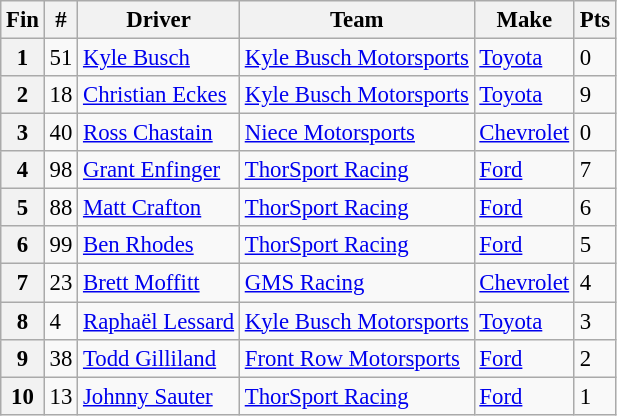<table class="wikitable" style="font-size:95%">
<tr>
<th>Fin</th>
<th>#</th>
<th>Driver</th>
<th>Team</th>
<th>Make</th>
<th>Pts</th>
</tr>
<tr>
<th>1</th>
<td>51</td>
<td><a href='#'>Kyle Busch</a></td>
<td><a href='#'>Kyle Busch Motorsports</a></td>
<td><a href='#'>Toyota</a></td>
<td>0</td>
</tr>
<tr>
<th>2</th>
<td>18</td>
<td><a href='#'>Christian Eckes</a></td>
<td><a href='#'>Kyle Busch Motorsports</a></td>
<td><a href='#'>Toyota</a></td>
<td>9</td>
</tr>
<tr>
<th>3</th>
<td>40</td>
<td><a href='#'>Ross Chastain</a></td>
<td><a href='#'>Niece Motorsports</a></td>
<td><a href='#'>Chevrolet</a></td>
<td>0</td>
</tr>
<tr>
<th>4</th>
<td>98</td>
<td><a href='#'>Grant Enfinger</a></td>
<td><a href='#'>ThorSport Racing</a></td>
<td><a href='#'>Ford</a></td>
<td>7</td>
</tr>
<tr>
<th>5</th>
<td>88</td>
<td><a href='#'>Matt Crafton</a></td>
<td><a href='#'>ThorSport Racing</a></td>
<td><a href='#'>Ford</a></td>
<td>6</td>
</tr>
<tr>
<th>6</th>
<td>99</td>
<td><a href='#'>Ben Rhodes</a></td>
<td><a href='#'>ThorSport Racing</a></td>
<td><a href='#'>Ford</a></td>
<td>5</td>
</tr>
<tr>
<th>7</th>
<td>23</td>
<td><a href='#'>Brett Moffitt</a></td>
<td><a href='#'>GMS Racing</a></td>
<td><a href='#'>Chevrolet</a></td>
<td>4</td>
</tr>
<tr>
<th>8</th>
<td>4</td>
<td><a href='#'>Raphaël Lessard</a></td>
<td><a href='#'>Kyle Busch Motorsports</a></td>
<td><a href='#'>Toyota</a></td>
<td>3</td>
</tr>
<tr>
<th>9</th>
<td>38</td>
<td><a href='#'>Todd Gilliland</a></td>
<td><a href='#'>Front Row Motorsports</a></td>
<td><a href='#'>Ford</a></td>
<td>2</td>
</tr>
<tr>
<th>10</th>
<td>13</td>
<td><a href='#'>Johnny Sauter</a></td>
<td><a href='#'>ThorSport Racing</a></td>
<td><a href='#'>Ford</a></td>
<td>1</td>
</tr>
</table>
